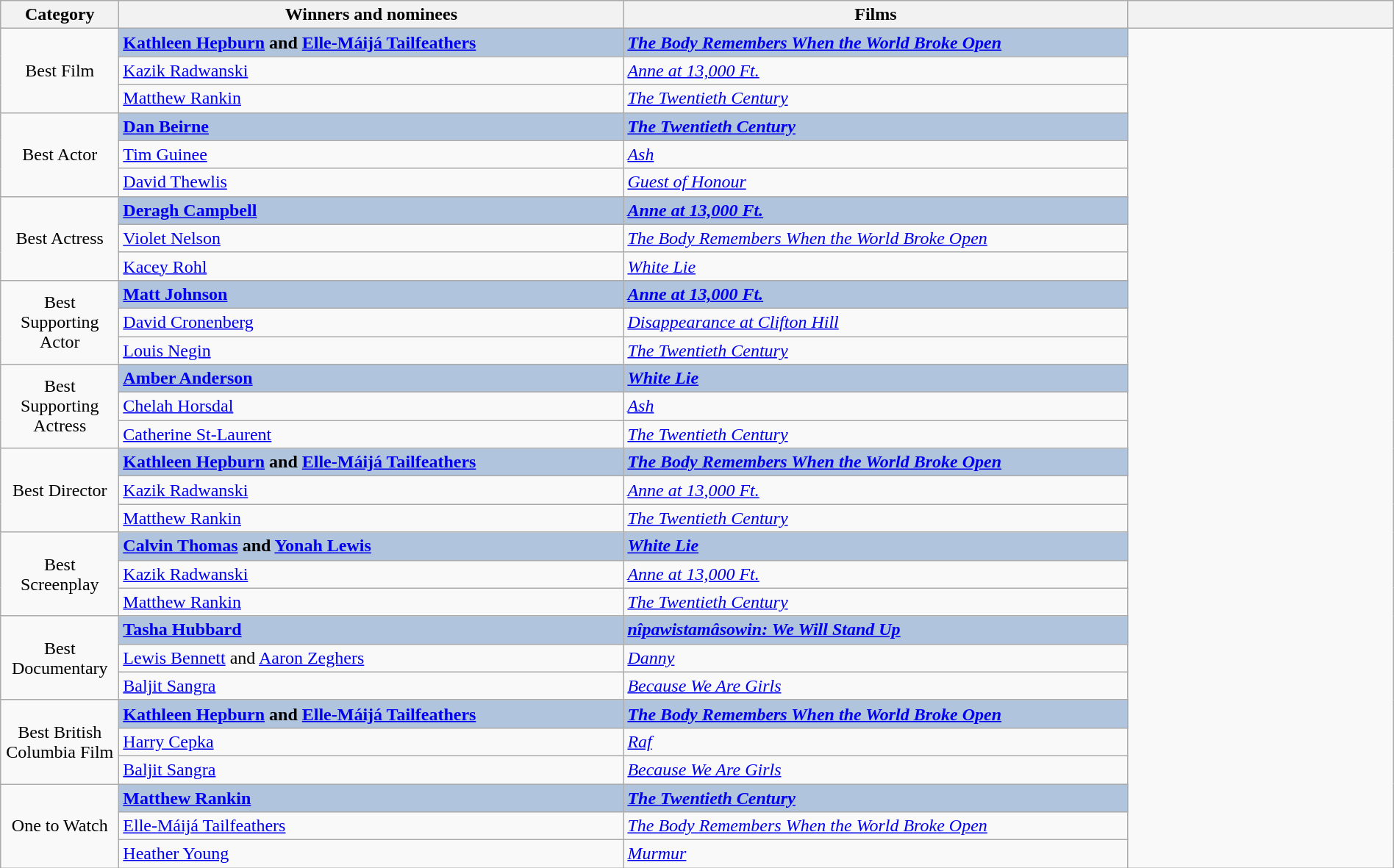<table class="wikitable" width="100%" cellpadding="5">
<tr>
<th width="100"><strong>Category</strong></th>
<th width="450"><strong>Winners and nominees</strong></th>
<th width="450"><strong>Films</strong></th>
<th scope="col" class="unsortable"></th>
</tr>
<tr>
<td style="text-align:center;" rowspan=3>Best Film</td>
<td style="background:#B0C4DE;"><strong><a href='#'>Kathleen Hepburn</a> and <a href='#'>Elle-Máijá Tailfeathers</a></strong></td>
<td style="background:#B0C4DE;"><strong><em><a href='#'>The Body Remembers When the World Broke Open</a></em></strong></td>
<td style="text-align:center;" rowspan="30"><br></td>
</tr>
<tr>
<td><a href='#'>Kazik Radwanski</a></td>
<td><em><a href='#'>Anne at 13,000 Ft.</a></em></td>
</tr>
<tr>
<td><a href='#'>Matthew Rankin</a></td>
<td><em><a href='#'>The Twentieth Century</a></em></td>
</tr>
<tr>
<td style="text-align:center;" rowspan=3>Best Actor</td>
<td style="background:#B0C4DE;"><strong><a href='#'>Dan Beirne</a></strong></td>
<td style="background:#B0C4DE;"><strong><em><a href='#'>The Twentieth Century</a></em></strong></td>
</tr>
<tr>
<td><a href='#'>Tim Guinee</a></td>
<td><em><a href='#'>Ash</a></em></td>
</tr>
<tr>
<td><a href='#'>David Thewlis</a></td>
<td><em><a href='#'>Guest of Honour</a></em></td>
</tr>
<tr>
<td style="text-align:center;" rowspan=3>Best Actress</td>
<td style="background:#B0C4DE;"><strong><a href='#'>Deragh Campbell</a></strong></td>
<td style="background:#B0C4DE;"><strong><em><a href='#'>Anne at 13,000 Ft.</a></em></strong></td>
</tr>
<tr>
<td><a href='#'>Violet Nelson</a></td>
<td><em><a href='#'>The Body Remembers When the World Broke Open</a></em></td>
</tr>
<tr>
<td><a href='#'>Kacey Rohl</a></td>
<td><em><a href='#'>White Lie</a></em></td>
</tr>
<tr>
<td style="text-align:center;" rowspan=3>Best Supporting Actor</td>
<td style="background:#B0C4DE;"><strong><a href='#'>Matt Johnson</a></strong></td>
<td style="background:#B0C4DE;"><strong><em><a href='#'>Anne at 13,000 Ft.</a></em></strong></td>
</tr>
<tr>
<td><a href='#'>David Cronenberg</a></td>
<td><em><a href='#'>Disappearance at Clifton Hill</a></em></td>
</tr>
<tr>
<td><a href='#'>Louis Negin</a></td>
<td><em><a href='#'>The Twentieth Century</a></em></td>
</tr>
<tr>
<td style="text-align:center;" rowspan=3>Best Supporting Actress</td>
<td style="background:#B0C4DE;"><strong><a href='#'>Amber Anderson</a></strong></td>
<td style="background:#B0C4DE;"><strong><em><a href='#'>White Lie</a></em></strong></td>
</tr>
<tr>
<td><a href='#'>Chelah Horsdal</a></td>
<td><em><a href='#'>Ash</a></em></td>
</tr>
<tr>
<td><a href='#'>Catherine St-Laurent</a></td>
<td><em><a href='#'>The Twentieth Century</a></em></td>
</tr>
<tr>
<td style="text-align:center;" rowspan=3>Best Director</td>
<td style="background:#B0C4DE;"><strong><a href='#'>Kathleen Hepburn</a> and <a href='#'>Elle-Máijá Tailfeathers</a></strong></td>
<td style="background:#B0C4DE;"><strong><em><a href='#'>The Body Remembers When the World Broke Open</a></em></strong></td>
</tr>
<tr>
<td><a href='#'>Kazik Radwanski</a></td>
<td><em><a href='#'>Anne at 13,000 Ft.</a></em></td>
</tr>
<tr>
<td><a href='#'>Matthew Rankin</a></td>
<td><em><a href='#'>The Twentieth Century</a></em></td>
</tr>
<tr>
<td style="text-align:center;" rowspan=3>Best Screenplay</td>
<td style="background:#B0C4DE;"><strong><a href='#'>Calvin Thomas</a> and <a href='#'>Yonah Lewis</a></strong></td>
<td style="background:#B0C4DE;"><strong><em><a href='#'>White Lie</a></em></strong></td>
</tr>
<tr>
<td><a href='#'>Kazik Radwanski</a></td>
<td><em><a href='#'>Anne at 13,000 Ft.</a></em></td>
</tr>
<tr>
<td><a href='#'>Matthew Rankin</a></td>
<td><em><a href='#'>The Twentieth Century</a></em></td>
</tr>
<tr>
<td style="text-align:center;" rowspan=3>Best Documentary</td>
<td style="background:#B0C4DE;"><strong><a href='#'>Tasha Hubbard</a></strong></td>
<td style="background:#B0C4DE;"><strong><em><a href='#'>nîpawistamâsowin: We Will Stand Up</a></em></strong></td>
</tr>
<tr>
<td><a href='#'>Lewis Bennett</a> and <a href='#'>Aaron Zeghers</a></td>
<td><em><a href='#'>Danny</a></em></td>
</tr>
<tr>
<td><a href='#'>Baljit Sangra</a></td>
<td><em><a href='#'>Because We Are Girls</a></em></td>
</tr>
<tr>
<td style="text-align:center;" rowspan=3>Best British Columbia Film</td>
<td style="background:#B0C4DE;"><strong><a href='#'>Kathleen Hepburn</a> and <a href='#'>Elle-Máijá Tailfeathers</a></strong></td>
<td style="background:#B0C4DE;"><strong><em><a href='#'>The Body Remembers When the World Broke Open</a></em></strong></td>
</tr>
<tr>
<td><a href='#'>Harry Cepka</a></td>
<td><em><a href='#'>Raf</a></em></td>
</tr>
<tr>
<td><a href='#'>Baljit Sangra</a></td>
<td><em><a href='#'>Because We Are Girls</a></em></td>
</tr>
<tr>
<td style="text-align:center;" rowspan=3>One to Watch</td>
<td style="background:#B0C4DE;"><strong><a href='#'>Matthew Rankin</a></strong></td>
<td style="background:#B0C4DE;"><strong><em><a href='#'>The Twentieth Century</a></em></strong></td>
</tr>
<tr>
<td><a href='#'>Elle-Máijá Tailfeathers</a></td>
<td><em><a href='#'>The Body Remembers When the World Broke Open</a></em></td>
</tr>
<tr>
<td><a href='#'>Heather Young</a></td>
<td><em><a href='#'>Murmur</a></em></td>
</tr>
</table>
